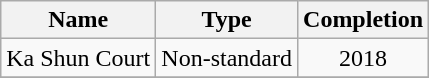<table class="wikitable" style="text-align: center">
<tr>
<th>Name</th>
<th>Type</th>
<th>Completion</th>
</tr>
<tr>
<td>Ka Shun Court</td>
<td rowspan="1">Non-standard</td>
<td rowspan="1">2018</td>
</tr>
<tr>
</tr>
</table>
